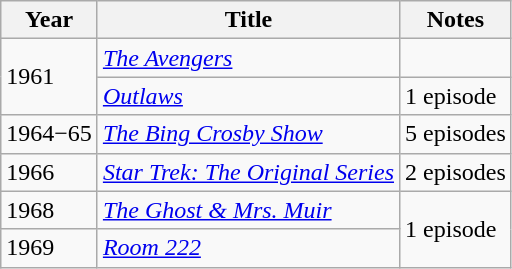<table class="wikitable">
<tr>
<th>Year</th>
<th>Title</th>
<th>Notes</th>
</tr>
<tr>
<td rowspan=2>1961</td>
<td><em><a href='#'>The Avengers</a></em></td>
<td></td>
</tr>
<tr>
<td><em><a href='#'>Outlaws</a></em></td>
<td>1 episode</td>
</tr>
<tr>
<td>1964−65</td>
<td><em><a href='#'>The Bing Crosby Show</a></em></td>
<td>5 episodes</td>
</tr>
<tr>
<td>1966</td>
<td><em><a href='#'>Star Trek: The Original Series</a></em></td>
<td>2 episodes</td>
</tr>
<tr>
<td>1968</td>
<td><em><a href='#'>The Ghost & Mrs. Muir</a></em></td>
<td rowspan=2>1 episode</td>
</tr>
<tr>
<td>1969</td>
<td><em><a href='#'>Room 222</a></em></td>
</tr>
</table>
